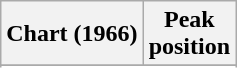<table class="wikitable sortable plainrowheaders" style="text-align:center">
<tr>
<th scope="col">Chart (1966)</th>
<th scope="col">Peak<br> position</th>
</tr>
<tr>
</tr>
<tr>
</tr>
</table>
